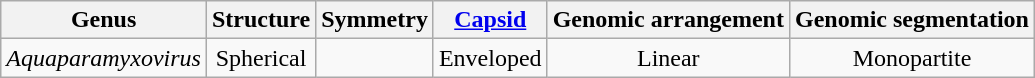<table class="wikitable sortable" style="text-align:center">
<tr>
<th>Genus</th>
<th>Structure</th>
<th>Symmetry</th>
<th><a href='#'>Capsid</a></th>
<th>Genomic arrangement</th>
<th>Genomic segmentation</th>
</tr>
<tr>
<td><em>Aquaparamyxovirus</em></td>
<td>Spherical</td>
<td></td>
<td>Enveloped</td>
<td>Linear</td>
<td>Monopartite</td>
</tr>
</table>
